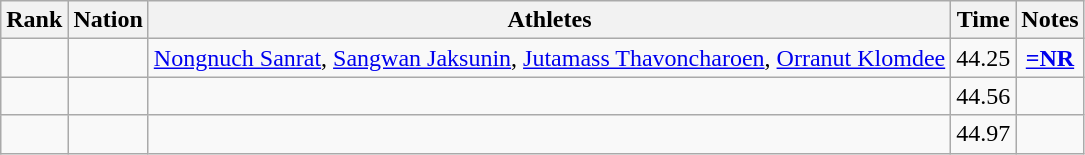<table class="wikitable sortable" style="text-align:center">
<tr>
<th>Rank</th>
<th>Nation</th>
<th>Athletes</th>
<th>Time</th>
<th>Notes</th>
</tr>
<tr>
<td></td>
<td align=left></td>
<td align=left><a href='#'>Nongnuch Sanrat</a>, <a href='#'>Sangwan Jaksunin</a>, <a href='#'>Jutamass Thavoncharoen</a>, <a href='#'>Orranut Klomdee</a></td>
<td>44.25</td>
<td><strong><a href='#'>=NR</a></strong></td>
</tr>
<tr>
<td></td>
<td align=left></td>
<td align=left></td>
<td>44.56</td>
<td></td>
</tr>
<tr>
<td></td>
<td align=left></td>
<td align=left></td>
<td>44.97</td>
<td></td>
</tr>
</table>
